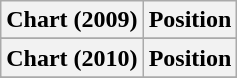<table class="wikitable sortable plainrowheaders" style="text-align:center">
<tr>
<th scope="col">Chart (2009)</th>
<th scope="col">Position</th>
</tr>
<tr>
</tr>
<tr>
</tr>
<tr>
</tr>
<tr>
<th scope="col">Chart (2010)</th>
<th scope="col">Position</th>
</tr>
<tr>
</tr>
<tr>
</tr>
</table>
